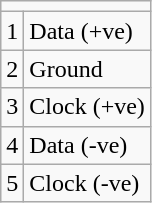<table class="wikitable floatright">
<tr>
<td colspan="2"></td>
</tr>
<tr>
<td>1</td>
<td>Data (+ve)</td>
</tr>
<tr>
<td>2</td>
<td>Ground</td>
</tr>
<tr>
<td>3</td>
<td>Clock (+ve)</td>
</tr>
<tr>
<td>4</td>
<td>Data (-ve)</td>
</tr>
<tr>
<td>5</td>
<td>Clock (-ve)</td>
</tr>
</table>
